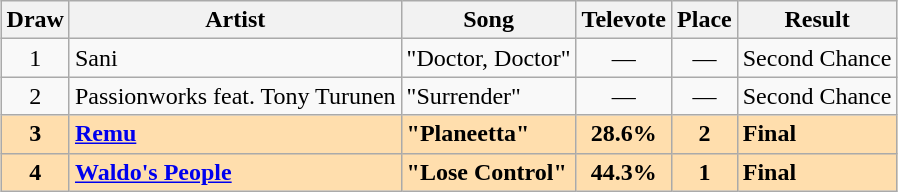<table class="sortable wikitable" style="margin: 1em auto 1em auto; text-align:center">
<tr>
<th>Draw</th>
<th>Artist</th>
<th>Song</th>
<th>Televote</th>
<th>Place</th>
<th>Result</th>
</tr>
<tr>
<td>1</td>
<td align="left">Sani</td>
<td align="left">"Doctor, Doctor"</td>
<td data-sort-value="0">—</td>
<td data-sort-value="3">—</td>
<td align="left">Second Chance</td>
</tr>
<tr>
<td>2</td>
<td align="left">Passionworks feat. Tony Turunen</td>
<td align="left">"Surrender"</td>
<td data-sort-value="0">—</td>
<td data-sort-value="3">—</td>
<td align="left">Second Chance</td>
</tr>
<tr style="font-weight:bold; background:navajowhite;">
<td>3</td>
<td align="left"><a href='#'>Remu</a></td>
<td align="left">"Planeetta"</td>
<td>28.6%</td>
<td>2</td>
<td align="left">Final</td>
</tr>
<tr style="font-weight:bold; background:navajowhite;">
<td>4</td>
<td align="left"><a href='#'>Waldo's People</a></td>
<td align="left">"Lose Control"</td>
<td>44.3%</td>
<td>1</td>
<td align="left">Final</td>
</tr>
</table>
